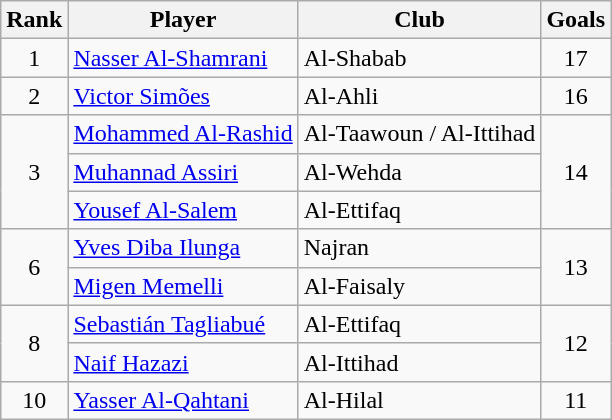<table class="wikitable" style="text-align:center">
<tr>
<th>Rank</th>
<th>Player</th>
<th>Club</th>
<th>Goals</th>
</tr>
<tr>
<td>1</td>
<td align="left"> <a href='#'>Nasser Al-Shamrani</a></td>
<td align="left">Al-Shabab</td>
<td>17</td>
</tr>
<tr>
<td>2</td>
<td align="left"> <a href='#'>Victor Simões</a></td>
<td align="left">Al-Ahli</td>
<td>16</td>
</tr>
<tr>
<td rowspan=3>3</td>
<td align="left"> <a href='#'>Mohammed Al-Rashid</a></td>
<td align="left">Al-Taawoun / Al-Ittihad</td>
<td rowspan=3>14</td>
</tr>
<tr>
<td align="left"> <a href='#'>Muhannad Assiri</a></td>
<td align="left">Al-Wehda</td>
</tr>
<tr>
<td align="left"> <a href='#'>Yousef Al-Salem</a></td>
<td align="left">Al-Ettifaq</td>
</tr>
<tr>
<td rowspan=2>6</td>
<td align="left"> <a href='#'>Yves Diba Ilunga</a></td>
<td align="left">Najran</td>
<td rowspan=2>13</td>
</tr>
<tr>
<td align="left"> <a href='#'>Migen Memelli</a></td>
<td align="left">Al-Faisaly</td>
</tr>
<tr>
<td rowspan=2>8</td>
<td align="left"> <a href='#'>Sebastián Tagliabué</a></td>
<td align="left">Al-Ettifaq</td>
<td rowspan=2>12</td>
</tr>
<tr>
<td align="left"> <a href='#'>Naif Hazazi</a></td>
<td align="left">Al-Ittihad</td>
</tr>
<tr>
<td>10</td>
<td align="left"> <a href='#'>Yasser Al-Qahtani</a></td>
<td align="left">Al-Hilal</td>
<td>11</td>
</tr>
</table>
